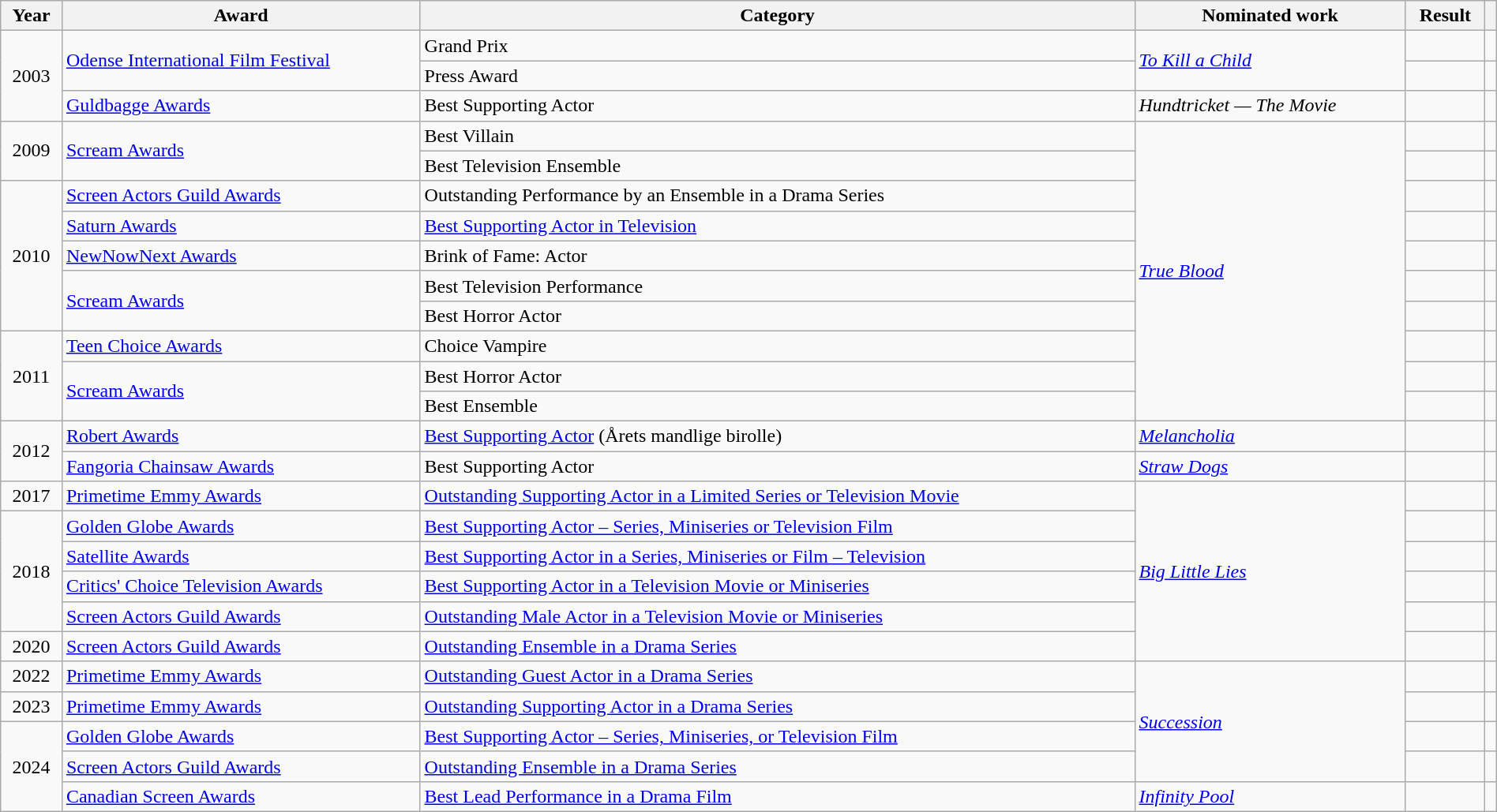<table class="wikitable sortable plainrowheaders" width="100%">
<tr>
<th scope="col">Year</th>
<th scope="col">Award</th>
<th scope="col">Category</th>
<th scope="col">Nominated work</th>
<th scope="col">Result</th>
<th scope="col" class="unsortable"></th>
</tr>
<tr>
<td rowspan="3" align="center">2003</td>
<td rowspan="2"><a href='#'>Odense International Film Festival</a></td>
<td>Grand Prix</td>
<td rowspan="2"><em><a href='#'>To Kill a Child</a></em></td>
<td></td>
<td align="center"></td>
</tr>
<tr>
<td>Press Award</td>
<td></td>
<td align="center"></td>
</tr>
<tr>
<td><a href='#'>Guldbagge Awards</a></td>
<td>Best Supporting Actor</td>
<td><em>Hundtricket — The Movie</em></td>
<td></td>
<td align="center"></td>
</tr>
<tr>
<td rowspan="2" align="center">2009</td>
<td rowspan="2"><a href='#'>Scream Awards</a></td>
<td>Best Villain</td>
<td rowspan="10"><em><a href='#'>True Blood</a></em></td>
<td></td>
<td align="center"></td>
</tr>
<tr>
<td>Best Television Ensemble</td>
<td></td>
<td align="center"></td>
</tr>
<tr>
<td rowspan="5" align="center">2010</td>
<td><a href='#'>Screen Actors Guild Awards</a></td>
<td>Outstanding Performance by an Ensemble in a Drama Series</td>
<td></td>
<td align="center"></td>
</tr>
<tr>
<td><a href='#'>Saturn Awards</a></td>
<td><a href='#'>Best Supporting Actor in Television</a></td>
<td></td>
<td align="center"></td>
</tr>
<tr>
<td><a href='#'>NewNowNext Awards</a></td>
<td>Brink of Fame: Actor</td>
<td></td>
<td align="center"></td>
</tr>
<tr>
<td rowspan="2"><a href='#'>Scream Awards</a></td>
<td>Best Television Performance</td>
<td></td>
<td align="center"></td>
</tr>
<tr>
<td>Best Horror Actor</td>
<td></td>
<td align="center"></td>
</tr>
<tr>
<td rowspan="3" align="center">2011</td>
<td><a href='#'>Teen Choice Awards</a></td>
<td>Choice Vampire</td>
<td></td>
<td align="center"></td>
</tr>
<tr>
<td rowspan="2"><a href='#'>Scream Awards</a></td>
<td>Best Horror Actor</td>
<td></td>
<td align="center"></td>
</tr>
<tr>
<td>Best Ensemble</td>
<td></td>
<td align="center"></td>
</tr>
<tr>
<td rowspan="2" align="center">2012</td>
<td><a href='#'>Robert Awards</a></td>
<td><a href='#'>Best Supporting Actor</a> (Årets mandlige birolle)</td>
<td><em><a href='#'>Melancholia</a></em></td>
<td></td>
<td align="center"></td>
</tr>
<tr>
<td><a href='#'>Fangoria Chainsaw Awards</a></td>
<td>Best Supporting Actor</td>
<td><em><a href='#'>Straw Dogs</a></em></td>
<td></td>
<td align="center"></td>
</tr>
<tr>
<td align="center">2017</td>
<td><a href='#'>Primetime Emmy Awards</a></td>
<td><a href='#'>Outstanding Supporting Actor in a Limited Series or Television Movie</a></td>
<td rowspan="6"><em><a href='#'>Big Little Lies</a></em></td>
<td></td>
<td align="center"></td>
</tr>
<tr>
<td rowspan="4" align="center">2018</td>
<td><a href='#'>Golden Globe Awards</a></td>
<td><a href='#'>Best Supporting Actor – Series, Miniseries or Television Film</a></td>
<td></td>
<td align="center"></td>
</tr>
<tr>
<td><a href='#'>Satellite Awards</a></td>
<td><a href='#'>Best Supporting Actor in a Series, Miniseries or Film – Television</a></td>
<td></td>
<td align="center"></td>
</tr>
<tr>
<td><a href='#'>Critics' Choice Television Awards</a></td>
<td><a href='#'>Best Supporting Actor in a Television Movie or Miniseries</a></td>
<td></td>
<td align="center"></td>
</tr>
<tr>
<td><a href='#'>Screen Actors Guild Awards</a></td>
<td><a href='#'>Outstanding Male Actor in a Television Movie or Miniseries</a></td>
<td></td>
<td align="center"></td>
</tr>
<tr>
<td align="center">2020</td>
<td><a href='#'>Screen Actors Guild Awards</a></td>
<td><a href='#'>Outstanding Ensemble in a Drama Series</a></td>
<td></td>
<td align="center"></td>
</tr>
<tr>
<td align="center">2022</td>
<td><a href='#'>Primetime Emmy Awards</a></td>
<td><a href='#'>Outstanding Guest Actor in a Drama Series</a></td>
<td rowspan="4"><em><a href='#'>Succession</a></em></td>
<td></td>
<td align="center"></td>
</tr>
<tr>
<td align="center">2023</td>
<td><a href='#'>Primetime Emmy Awards</a></td>
<td><a href='#'>Outstanding Supporting Actor in a Drama Series</a></td>
<td></td>
<td align="center"></td>
</tr>
<tr>
<td rowspan="3" align="center">2024</td>
<td><a href='#'>Golden Globe Awards</a></td>
<td><a href='#'>Best Supporting Actor – Series, Miniseries, or Television Film</a></td>
<td></td>
<td align="center"></td>
</tr>
<tr>
<td><a href='#'>Screen Actors Guild Awards</a></td>
<td><a href='#'>Outstanding Ensemble in a Drama Series</a></td>
<td></td>
<td align="center"></td>
</tr>
<tr>
<td><a href='#'>Canadian Screen Awards</a></td>
<td><a href='#'>Best Lead Performance in a Drama Film</a></td>
<td><em><a href='#'>Infinity Pool</a></em></td>
<td></td>
<td></td>
</tr>
</table>
